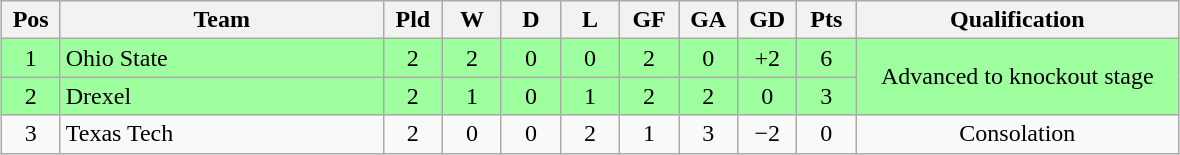<table class="wikitable" style="text-align:center; margin: 1em auto">
<tr>
<th style=width:2em>Pos</th>
<th style=width:13em>Team</th>
<th style=width:2em>Pld</th>
<th style=width:2em>W</th>
<th style=width:2em>D</th>
<th style=width:2em>L</th>
<th style=width:2em>GF</th>
<th style=width:2em>GA</th>
<th style=width:2em>GD</th>
<th style=width:2em>Pts</th>
<th style=width:13em>Qualification</th>
</tr>
<tr bgcolor="#9eff9e">
<td>1</td>
<td style="text-align:left">Ohio State</td>
<td>2</td>
<td>2</td>
<td>0</td>
<td>0</td>
<td>2</td>
<td>0</td>
<td>+2</td>
<td>6</td>
<td rowspan="2">Advanced to knockout stage</td>
</tr>
<tr bgcolor="#9eff9e">
<td>2</td>
<td style="text-align:left">Drexel</td>
<td>2</td>
<td>1</td>
<td>0</td>
<td>1</td>
<td>2</td>
<td>2</td>
<td>0</td>
<td>3</td>
</tr>
<tr>
<td>3</td>
<td style="text-align:left">Texas Tech</td>
<td>2</td>
<td>0</td>
<td>0</td>
<td>2</td>
<td>1</td>
<td>3</td>
<td>−2</td>
<td>0</td>
<td>Consolation</td>
</tr>
</table>
